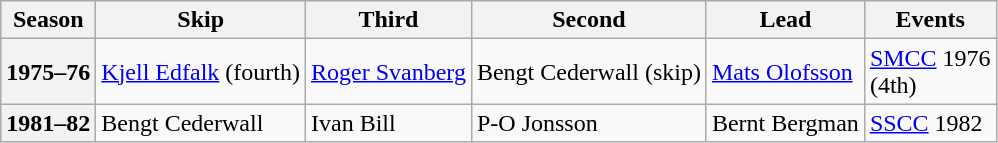<table class="wikitable">
<tr>
<th scope="col">Season</th>
<th scope="col">Skip</th>
<th scope="col">Third</th>
<th scope="col">Second</th>
<th scope="col">Lead</th>
<th scope="col">Events</th>
</tr>
<tr>
<th scope="row">1975–76</th>
<td><a href='#'>Kjell Edfalk</a> (fourth)</td>
<td><a href='#'>Roger Svanberg</a></td>
<td>Bengt Cederwall (skip)</td>
<td><a href='#'>Mats Olofsson</a></td>
<td><a href='#'>SMCC</a> 1976 <br> (4th)</td>
</tr>
<tr>
<th scope="row">1981–82</th>
<td>Bengt Cederwall</td>
<td>Ivan Bill</td>
<td>P-O Jonsson</td>
<td>Bernt Bergman</td>
<td><a href='#'>SSCC</a> 1982 </td>
</tr>
</table>
